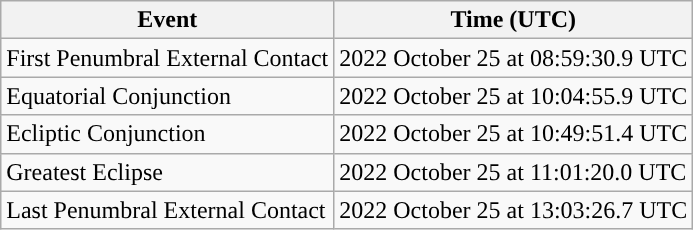<table class="wikitable">
<tr>
<th>Event</th>
<th>Time (UTC)</th>
</tr>
<tr>
<td>First Penumbral External Contact</td>
<td>2022 October 25 at 08:59:30.9 UTC</td>
</tr>
<tr>
<td>Equatorial Conjunction</td>
<td>2022 October 25 at 10:04:55.9 UTC</td>
</tr>
<tr>
<td>Ecliptic Conjunction</td>
<td>2022 October 25 at 10:49:51.4 UTC</td>
</tr>
<tr>
<td>Greatest Eclipse</td>
<td>2022 October 25 at 11:01:20.0 UTC</td>
</tr>
<tr>
<td>Last Penumbral External Contact</td>
<td>2022 October 25 at 13:03:26.7 UTC</td>
</tr>
</table>
